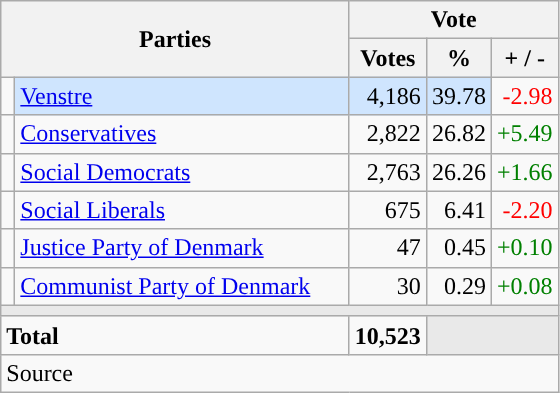<table class="wikitable" style="text-align:right;">
<tr>
<th style="text-align:centre;" rowspan="2" colspan="2" width="225">Parties</th>
<th colspan="3">Vote</th>
</tr>
<tr>
<th width="15">Votes</th>
<th width="15">%</th>
<th width="15">+ / -</th>
</tr>
<tr>
<td width="2" style="color:inherit;background:"></td>
<td bgcolor=#cfe5fe  align="left"><a href='#'>Venstre</a></td>
<td bgcolor=#cfe5fe>4,186</td>
<td bgcolor=#cfe5fe>39.78</td>
<td style=color:red;>-2.98</td>
</tr>
<tr>
<td width="2" style="color:inherit;background:"></td>
<td align="left"><a href='#'>Conservatives</a></td>
<td>2,822</td>
<td>26.82</td>
<td style=color:green;>+5.49</td>
</tr>
<tr>
<td width="2" style="color:inherit;background:"></td>
<td align="left"><a href='#'>Social Democrats</a></td>
<td>2,763</td>
<td>26.26</td>
<td style=color:green;>+1.66</td>
</tr>
<tr>
<td width="2" style="color:inherit;background:"></td>
<td align="left"><a href='#'>Social Liberals</a></td>
<td>675</td>
<td>6.41</td>
<td style=color:red;>-2.20</td>
</tr>
<tr>
<td width="2" style="color:inherit;background:"></td>
<td align="left"><a href='#'>Justice Party of Denmark</a></td>
<td>47</td>
<td>0.45</td>
<td style=color:green;>+0.10</td>
</tr>
<tr>
<td width="2" style="color:inherit;background:"></td>
<td align="left"><a href='#'>Communist Party of Denmark</a></td>
<td>30</td>
<td>0.29</td>
<td style=color:green;>+0.08</td>
</tr>
<tr>
<td colspan="7" bgcolor="#E9E9E9"></td>
</tr>
<tr>
<td align="left" colspan="2"><strong>Total</strong></td>
<td><strong>10,523</strong></td>
<td bgcolor="#E9E9E9" colspan="2"></td>
</tr>
<tr>
<td align="left" colspan="6">Source</td>
</tr>
</table>
